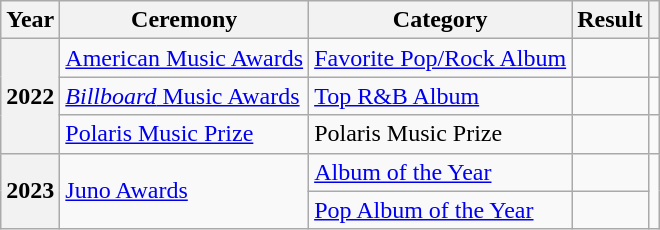<table class="wikitable sortable plainrowheaders" style="border:none; margin:0;">
<tr>
<th scope="col">Year</th>
<th scope="col">Ceremony</th>
<th scope="col">Category</th>
<th scope="col">Result</th>
<th scope="col" class="unsortable"></th>
</tr>
<tr>
<th scope="row" rowspan="3">2022</th>
<td><a href='#'>American Music Awards</a></td>
<td><a href='#'>Favorite Pop/Rock Album</a></td>
<td></td>
<td></td>
</tr>
<tr>
<td><a href='#'><em>Billboard</em> Music Awards</a></td>
<td><a href='#'>Top R&B Album</a></td>
<td></td>
<td></td>
</tr>
<tr>
<td><a href='#'>Polaris Music Prize</a></td>
<td>Polaris Music Prize</td>
<td></td>
<td></td>
</tr>
<tr>
<th scope="row" rowspan="2">2023</th>
<td rowspan="2"><a href='#'>Juno Awards</a></td>
<td><a href='#'>Album of the Year</a></td>
<td></td>
<td rowspan="2"></td>
</tr>
<tr>
<td><a href='#'>Pop Album of the Year</a></td>
<td></td>
</tr>
</table>
